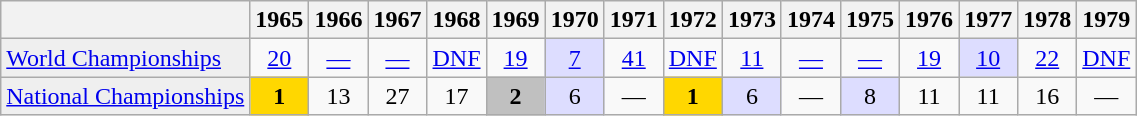<table class="wikitable plainrowheaders">
<tr>
<th scope="col"></th>
<th scope="col">1965</th>
<th scope="col">1966</th>
<th scope="col">1967</th>
<th scope="col">1968</th>
<th scope="col">1969</th>
<th scope="col">1970</th>
<th scope="col">1971</th>
<th scope="col">1972</th>
<th scope="col">1973</th>
<th scope="col">1974</th>
<th scope="col">1975</th>
<th scope="col">1976</th>
<th scope="col">1977</th>
<th scope="col">1978</th>
<th scope="col">1979</th>
</tr>
<tr style="text-align:center;">
<td style="text-align:left; background:#efefef;"> <a href='#'>World Championships</a></td>
<td><a href='#'>20</a></td>
<td><a href='#'>—</a></td>
<td><a href='#'>—</a></td>
<td><a href='#'>DNF</a></td>
<td><a href='#'>19</a></td>
<td style="background:#ddddff;"><a href='#'>7</a></td>
<td><a href='#'>41</a></td>
<td><a href='#'>DNF</a></td>
<td><a href='#'>11</a></td>
<td><a href='#'>—</a></td>
<td><a href='#'>—</a></td>
<td><a href='#'>19</a></td>
<td style="background:#ddddff;"><a href='#'>10</a></td>
<td><a href='#'>22</a></td>
<td><a href='#'>DNF</a></td>
</tr>
<tr style="text-align:center;">
<td style="text-align:left; background:#efefef;"> <a href='#'>National Championships</a></td>
<td style="background:gold;"><strong>1</strong></td>
<td>13</td>
<td>27</td>
<td>17</td>
<td style="background:#C0C0C0;"><strong>2</strong></td>
<td style="background:#ddddff;">6</td>
<td>—</td>
<td style="background:gold;"><strong>1</strong></td>
<td style="background:#ddddff;">6</td>
<td>—</td>
<td style="background:#ddddff;">8</td>
<td>11</td>
<td>11</td>
<td>16</td>
<td>—</td>
</tr>
</table>
